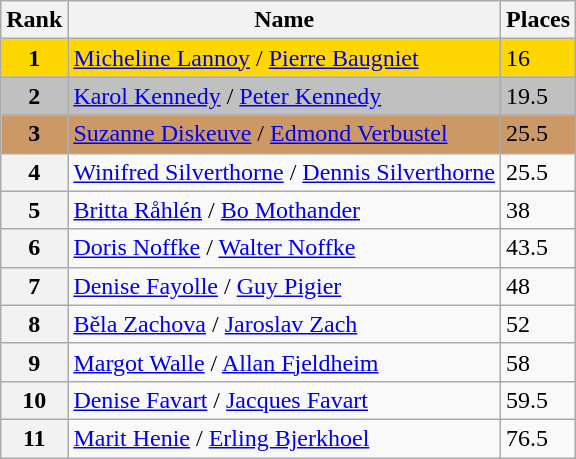<table class="wikitable">
<tr>
<th>Rank</th>
<th>Name</th>
<th>Places</th>
</tr>
<tr bgcolor=gold>
<td align=center><strong>1</strong></td>
<td> <a href='#'>Micheline Lannoy</a> / <a href='#'>Pierre Baugniet</a></td>
<td>16</td>
</tr>
<tr bgcolor=silver>
<td align=center><strong>2</strong></td>
<td> <a href='#'>Karol Kennedy</a> / <a href='#'>Peter Kennedy</a></td>
<td>19.5</td>
</tr>
<tr bgcolor=cc9966>
<td align=center><strong>3</strong></td>
<td> <a href='#'>Suzanne Diskeuve</a> / <a href='#'>Edmond Verbustel</a></td>
<td>25.5</td>
</tr>
<tr>
<th>4</th>
<td> <a href='#'>Winifred Silverthorne</a> / <a href='#'>Dennis Silverthorne</a></td>
<td>25.5</td>
</tr>
<tr>
<th>5</th>
<td> <a href='#'>Britta Råhlén</a> / <a href='#'>Bo Mothander</a></td>
<td>38</td>
</tr>
<tr>
<th>6</th>
<td> <a href='#'>Doris Noffke</a> / <a href='#'>Walter Noffke</a></td>
<td>43.5</td>
</tr>
<tr>
<th>7</th>
<td> <a href='#'>Denise Fayolle</a> / <a href='#'>Guy Pigier</a></td>
<td>48</td>
</tr>
<tr>
<th>8</th>
<td> <a href='#'>Běla Zachova</a> / <a href='#'>Jaroslav Zach</a></td>
<td>52</td>
</tr>
<tr>
<th>9</th>
<td> <a href='#'>Margot Walle</a> / <a href='#'>Allan Fjeldheim</a></td>
<td>58</td>
</tr>
<tr>
<th>10</th>
<td> <a href='#'>Denise Favart</a> / <a href='#'>Jacques Favart</a></td>
<td>59.5</td>
</tr>
<tr>
<th>11</th>
<td> <a href='#'>Marit Henie</a> / <a href='#'>Erling Bjerkhoel</a></td>
<td>76.5</td>
</tr>
</table>
